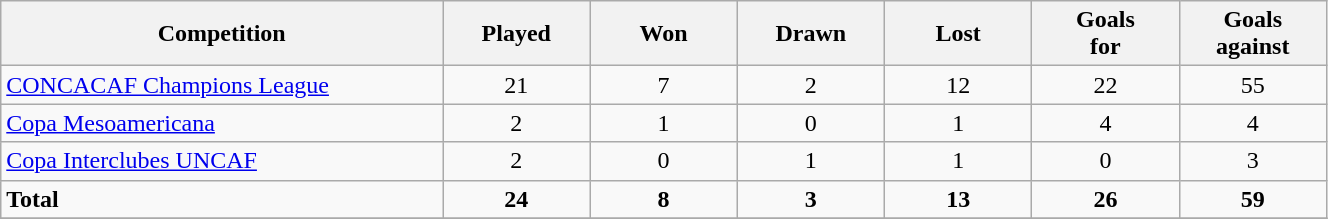<table class="sortable wikitable" width=70%>
<tr>
<th width=30%>Competition</th>
<th width=10%>Played</th>
<th width=10%>Won</th>
<th width=10%>Drawn</th>
<th width=10%>Lost</th>
<th width=10%>Goals<br>for</th>
<th width=10%>Goals<br>against</th>
</tr>
<tr>
<td><a href='#'>CONCACAF Champions League</a></td>
<td align=center>21</td>
<td align=center>7</td>
<td align=center>2</td>
<td align=center>12</td>
<td align=center>22</td>
<td align=center>55</td>
</tr>
<tr>
<td><a href='#'>Copa Mesoamericana</a></td>
<td align=center>2</td>
<td align=center>1</td>
<td align=center>0</td>
<td align=center>1</td>
<td align=center>4</td>
<td align=center>4</td>
</tr>
<tr>
<td><a href='#'>Copa Interclubes UNCAF</a></td>
<td align=center>2</td>
<td align=center>0</td>
<td align=center>1</td>
<td align=center>1</td>
<td align=center>0</td>
<td align=center>3</td>
</tr>
<tr class="sortbottom">
<td><strong>Total</strong></td>
<td align=center><strong>24</strong></td>
<td align=center><strong>8</strong></td>
<td align=center><strong>3</strong></td>
<td align=center><strong>13</strong></td>
<td align=center><strong>26</strong></td>
<td align=center><strong>59</strong></td>
</tr>
<tr>
</tr>
</table>
